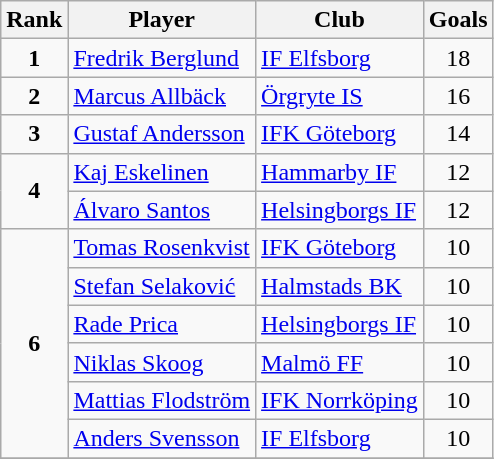<table class="wikitable" style="text-align:center">
<tr>
<th>Rank</th>
<th>Player</th>
<th>Club</th>
<th>Goals</th>
</tr>
<tr>
<td rowspan="1"><strong>1</strong></td>
<td align="left"> <a href='#'>Fredrik Berglund</a></td>
<td align="left"><a href='#'>IF Elfsborg</a></td>
<td>18</td>
</tr>
<tr>
<td rowspan="1"><strong>2</strong></td>
<td align="left"> <a href='#'>Marcus Allbäck</a></td>
<td align="left"><a href='#'>Örgryte IS</a></td>
<td>16</td>
</tr>
<tr>
<td rowspan="1"><strong>3</strong></td>
<td align="left"> <a href='#'>Gustaf Andersson</a></td>
<td align="left"><a href='#'>IFK Göteborg</a></td>
<td>14</td>
</tr>
<tr>
<td rowspan="2"><strong>4</strong></td>
<td align="left"> <a href='#'>Kaj Eskelinen</a></td>
<td align="left"><a href='#'>Hammarby IF</a></td>
<td>12</td>
</tr>
<tr>
<td align="left"> <a href='#'>Álvaro Santos</a></td>
<td align="left"><a href='#'>Helsingborgs IF</a></td>
<td>12</td>
</tr>
<tr>
<td rowspan="6"><strong>6</strong></td>
<td align="left"> <a href='#'>Tomas Rosenkvist</a></td>
<td align="left"><a href='#'>IFK Göteborg</a></td>
<td>10</td>
</tr>
<tr>
<td align="left"> <a href='#'>Stefan Selaković</a></td>
<td align="left"><a href='#'>Halmstads BK</a></td>
<td>10</td>
</tr>
<tr>
<td align="left"> <a href='#'>Rade Prica</a></td>
<td align="left"><a href='#'>Helsingborgs IF</a></td>
<td>10</td>
</tr>
<tr>
<td align="left"> <a href='#'>Niklas Skoog</a></td>
<td align="left"><a href='#'>Malmö FF</a></td>
<td>10</td>
</tr>
<tr>
<td align="left"> <a href='#'>Mattias Flodström</a></td>
<td align="left"><a href='#'>IFK Norrköping</a></td>
<td>10</td>
</tr>
<tr>
<td align="left"> <a href='#'>Anders Svensson</a></td>
<td align="left"><a href='#'>IF Elfsborg</a></td>
<td>10</td>
</tr>
<tr>
</tr>
</table>
